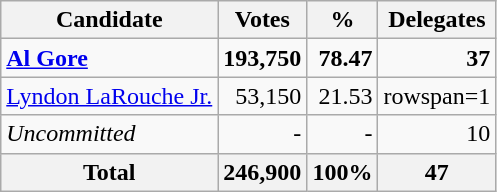<table class="wikitable sortable" style="text-align:right;">
<tr>
<th>Candidate</th>
<th>Votes</th>
<th>%</th>
<th>Delegates</th>
</tr>
<tr>
<td style="text-align:left;" data-sort-value="Gore, Al"><strong><a href='#'>Al Gore</a></strong></td>
<td><strong>193,750</strong></td>
<td><strong>78.47</strong></td>
<td><strong>37</strong></td>
</tr>
<tr>
<td style="text-align:left;" data-sort-value="LaRouche Jr., Lyndon"><a href='#'>Lyndon LaRouche Jr.</a></td>
<td>53,150</td>
<td>21.53</td>
<td>rowspan=1 </td>
</tr>
<tr>
<td style="text-align:left;" data-sort-value="ZZZ"><em>Uncommitted</em></td>
<td>-</td>
<td>-</td>
<td>10</td>
</tr>
<tr>
<th>Total</th>
<th>246,900</th>
<th>100%</th>
<th>47</th>
</tr>
</table>
